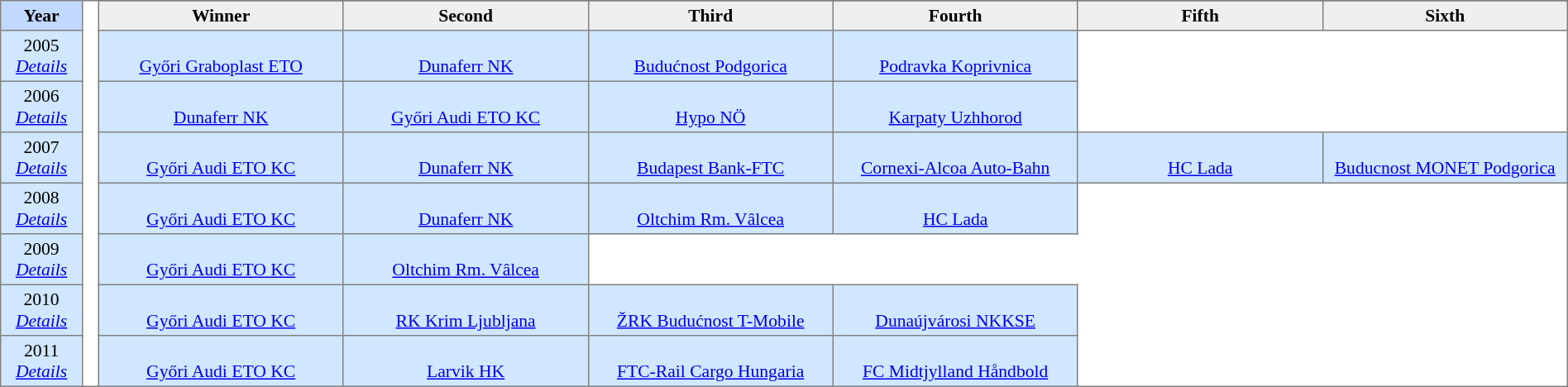<table border=1 style="border-collapse:collapse; font-size:90%;" cellpadding=3 cellspacing=0 width=100%>
<tr bgcolor=#C1D8FF>
<th rowspan=2 width=5%>Year</th>
<th width=1% rowspan=35 bgcolor=ffffff></th>
</tr>
<tr bgcolor=#EFEFEF>
<th width=15%>Winner</th>
<th width=15%>Second</th>
<th width=15%>Third</th>
<th width=15%>Fourth</th>
<th width=15%>Fifth</th>
<th width=15%>Sixth</th>
</tr>
<tr align=center bgcolor=#D0E7FF>
<td>2005 <br> <em><a href='#'>Details</a></em></td>
<td><br><a href='#'>Győri Graboplast ETO</a></td>
<td><br><a href='#'>Dunaferr NK</a></td>
<td><br><a href='#'>Budućnost Podgorica</a></td>
<td><br><a href='#'>Podravka Koprivnica</a></td>
</tr>
<tr align=center bgcolor=#D0E7FF>
<td>2006 <br> <em><a href='#'>Details</a></em></td>
<td><br><a href='#'>Dunaferr NK</a></td>
<td><br><a href='#'>Győri Audi ETO KC</a></td>
<td><br><a href='#'>Hypo NÖ</a></td>
<td><br><a href='#'>Karpaty Uzhhorod</a></td>
</tr>
<tr align=center bgcolor=#D0E7FF>
<td>2007 <br> <em><a href='#'>Details</a></em></td>
<td><br><a href='#'>Győri Audi ETO KC</a></td>
<td><br><a href='#'>Dunaferr NK</a></td>
<td><br><a href='#'>Budapest Bank-FTC</a></td>
<td><br><a href='#'>Cornexi-Alcoa Auto-Bahn</a></td>
<td><br><a href='#'>HC Lada</a></td>
<td><br><a href='#'>Buducnost MONET Podgorica</a></td>
</tr>
<tr align=center bgcolor=#D0E7FF>
<td>2008 <br> <em><a href='#'>Details</a></em></td>
<td><br><a href='#'>Győri Audi ETO KC</a></td>
<td><br><a href='#'>Dunaferr NK</a></td>
<td><br><a href='#'>Oltchim Rm. Vâlcea</a></td>
<td><br><a href='#'>HC Lada</a></td>
</tr>
<tr align=center bgcolor=#D0E7FF>
<td>2009 <br> <em><a href='#'>Details</a></em></td>
<td><br><a href='#'>Győri Audi ETO KC</a></td>
<td><br><a href='#'>Oltchim Rm. Vâlcea</a></td>
</tr>
<tr align=center bgcolor=#D0E7FF>
<td>2010 <br> <em><a href='#'>Details</a></em></td>
<td><br><a href='#'>Győri Audi ETO KC</a></td>
<td><br><a href='#'>RK Krim Ljubljana</a></td>
<td><br><a href='#'>ŽRK Budućnost T-Mobile</a></td>
<td><br><a href='#'>Dunaújvárosi NKKSE</a></td>
</tr>
<tr align=center bgcolor=#D0E7FF>
<td>2011 <br> <em><a href='#'>Details</a></em></td>
<td><br><a href='#'>Győri Audi ETO KC</a></td>
<td><br><a href='#'>Larvik HK</a></td>
<td><br><a href='#'>FTC-Rail Cargo Hungaria</a></td>
<td><br><a href='#'>FC Midtjylland Håndbold</a></td>
</tr>
</table>
